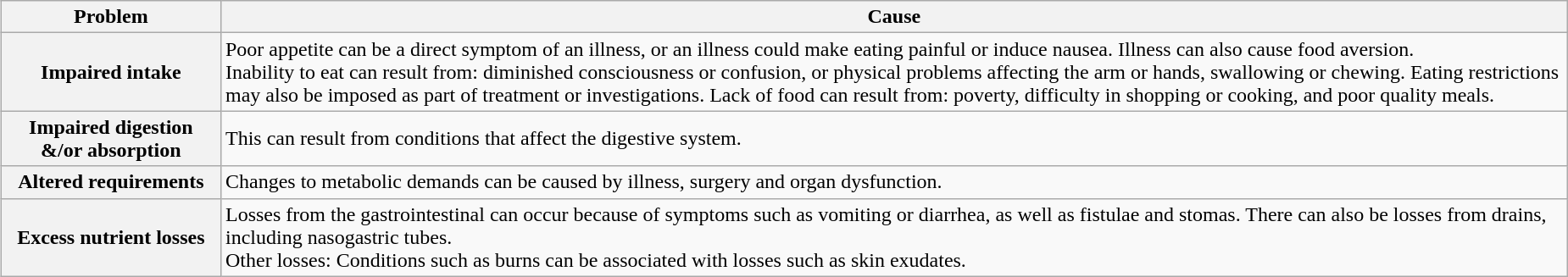<table class="wikitable plainrowheaders" style="float: right; margin-left:15px; text-align:left">
<tr>
<th scope="col">Problem</th>
<th scope="col">Cause</th>
</tr>
<tr>
<th scope="row">Impaired intake</th>
<td>Poor appetite can be a direct symptom of an illness, or an illness could make eating painful or induce nausea. Illness can also cause food aversion.<br>Inability to eat can result from: diminished consciousness or confusion, or physical problems affecting the arm or hands, swallowing or chewing. Eating restrictions may also be imposed as part of treatment or investigations.
Lack of food can result from: poverty, difficulty in shopping or cooking, and poor quality meals.</td>
</tr>
<tr>
<th scope="row">Impaired digestion &/or absorption</th>
<td>This can result from conditions that affect the digestive system.</td>
</tr>
<tr>
<th scope="row">Altered requirements</th>
<td>Changes to metabolic demands can be caused by illness, surgery and organ dysfunction.</td>
</tr>
<tr>
<th scope="row">Excess nutrient losses</th>
<td>Losses from the gastrointestinal can occur because of symptoms such as vomiting or diarrhea, as well as fistulae and stomas. There can also be losses from drains, including nasogastric tubes.<br>Other losses: Conditions such as burns can be associated with losses such as skin exudates.</td>
</tr>
</table>
